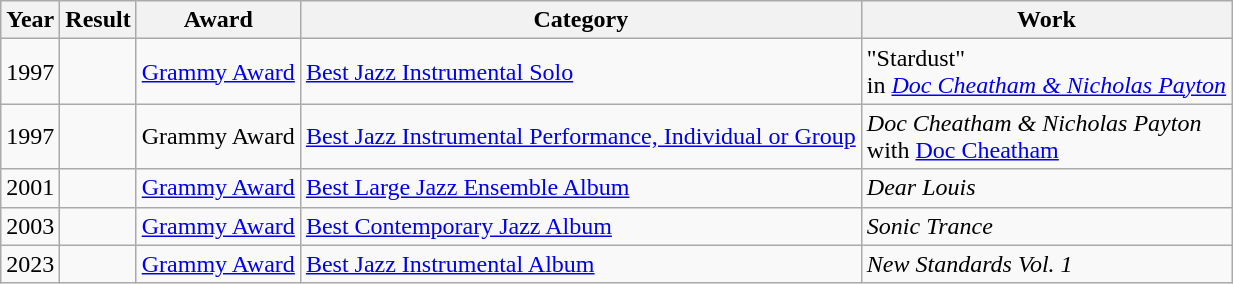<table class="wikitable">
<tr>
<th>Year</th>
<th>Result</th>
<th>Award</th>
<th>Category</th>
<th>Work</th>
</tr>
<tr>
<td>1997</td>
<td></td>
<td><a href='#'>Grammy Award</a></td>
<td><a href='#'>Best Jazz Instrumental Solo</a></td>
<td>"Stardust" <br>in <em><a href='#'>Doc Cheatham & Nicholas Payton</a></em></td>
</tr>
<tr>
<td>1997</td>
<td></td>
<td>Grammy Award</td>
<td><a href='#'>Best Jazz Instrumental Performance, Individual or Group</a></td>
<td><em>Doc Cheatham & Nicholas Payton</em> <br>with <a href='#'>Doc Cheatham</a></td>
</tr>
<tr>
<td>2001</td>
<td></td>
<td><a href='#'>Grammy Award</a></td>
<td><a href='#'>Best Large Jazz Ensemble Album</a></td>
<td><em>Dear Louis</em></td>
</tr>
<tr>
<td>2003</td>
<td></td>
<td><a href='#'>Grammy Award</a></td>
<td><a href='#'>Best Contemporary Jazz Album</a></td>
<td><em>Sonic Trance</em></td>
</tr>
<tr>
<td>2023</td>
<td></td>
<td><a href='#'>Grammy Award</a></td>
<td><a href='#'>Best Jazz Instrumental Album</a></td>
<td><em>New Standards Vol. 1</em> <br></td>
</tr>
</table>
